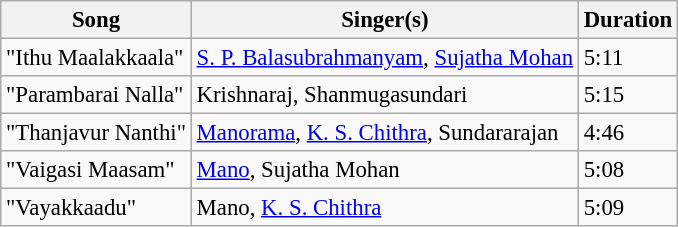<table class="wikitable" style="font-size:95%;">
<tr>
<th>Song</th>
<th>Singer(s)</th>
<th>Duration</th>
</tr>
<tr>
<td>"Ithu Maalakkaala"</td>
<td><a href='#'>S. P. Balasubrahmanyam</a>, <a href='#'>Sujatha Mohan</a></td>
<td>5:11</td>
</tr>
<tr>
<td>"Parambarai Nalla"</td>
<td>Krishnaraj, Shanmugasundari</td>
<td>5:15</td>
</tr>
<tr>
<td>"Thanjavur Nanthi"</td>
<td><a href='#'>Manorama</a>, <a href='#'>K. S. Chithra</a>, Sundararajan</td>
<td>4:46</td>
</tr>
<tr>
<td>"Vaigasi Maasam"</td>
<td><a href='#'>Mano</a>, Sujatha Mohan</td>
<td>5:08</td>
</tr>
<tr>
<td>"Vayakkaadu"</td>
<td>Mano, <a href='#'>K. S. Chithra</a></td>
<td>5:09</td>
</tr>
</table>
